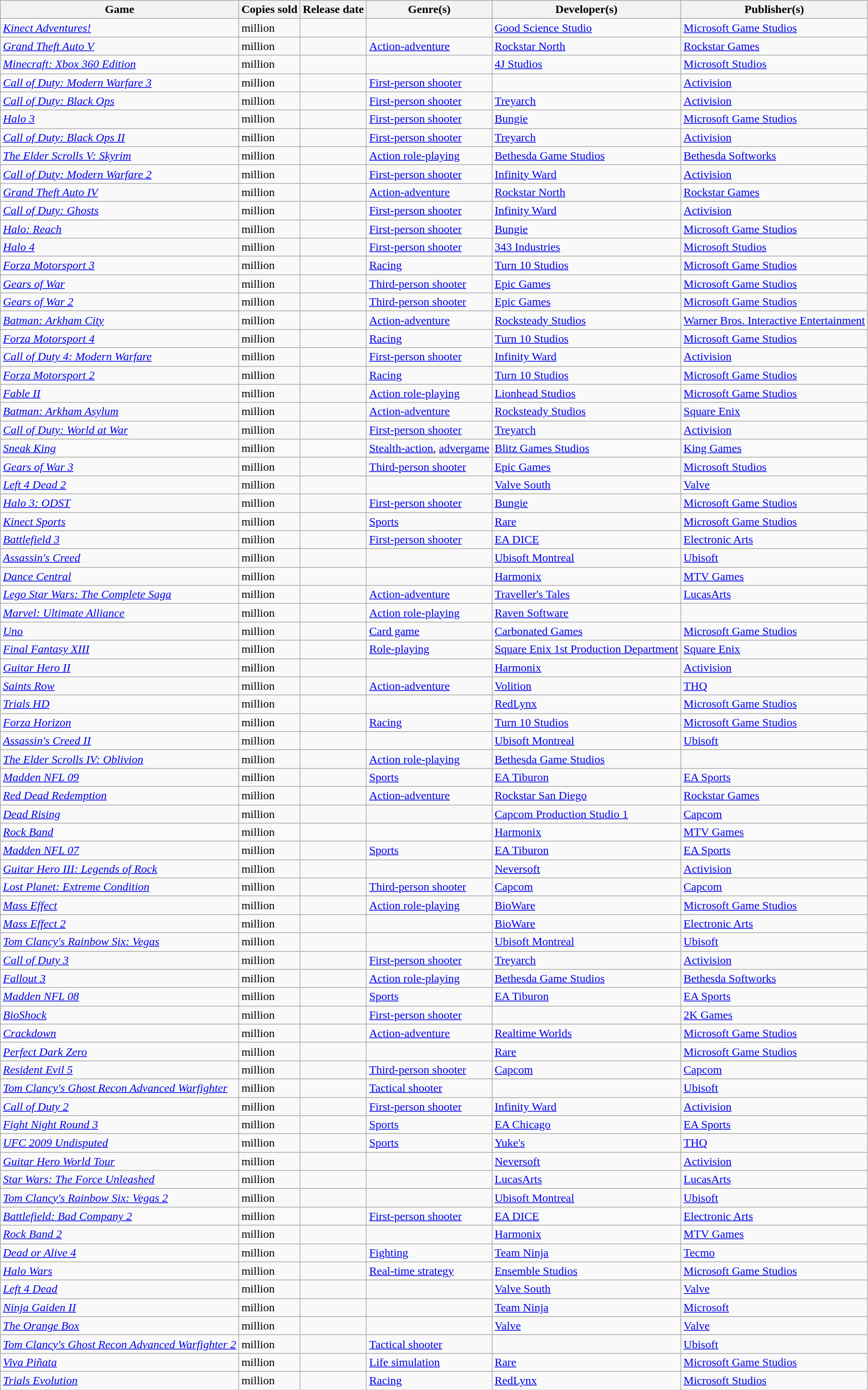<table class="wikitable plainrowheaders sortable static-row-numbers">
<tr>
<th scope="col">Game</th>
<th scope="col">Copies sold</th>
<th scope="col">Release date</th>
<th scope="col">Genre(s)</th>
<th scope="col">Developer(s)</th>
<th scope="col">Publisher(s)</th>
</tr>
<tr>
<td><em><a href='#'>Kinect Adventures!</a></em></td>
<td>million</td>
<td></td>
<td></td>
<td><a href='#'>Good Science Studio</a></td>
<td><a href='#'>Microsoft Game Studios</a></td>
</tr>
<tr>
<td><em><a href='#'>Grand Theft Auto V</a></em></td>
<td>million</td>
<td></td>
<td><a href='#'>Action-adventure</a></td>
<td><a href='#'>Rockstar North</a></td>
<td><a href='#'>Rockstar Games</a></td>
</tr>
<tr>
<td><em><a href='#'>Minecraft: Xbox 360 Edition</a></em></td>
<td>million</td>
<td></td>
<td></td>
<td><a href='#'>4J Studios</a></td>
<td><a href='#'>Microsoft Studios</a></td>
</tr>
<tr>
<td><em><a href='#'>Call of Duty: Modern Warfare 3</a></em></td>
<td>million</td>
<td></td>
<td><a href='#'>First-person shooter</a></td>
<td></td>
<td><a href='#'>Activision</a></td>
</tr>
<tr>
<td><em><a href='#'>Call of Duty: Black Ops</a></em></td>
<td>million</td>
<td></td>
<td><a href='#'>First-person shooter</a></td>
<td><a href='#'>Treyarch</a></td>
<td><a href='#'>Activision</a></td>
</tr>
<tr>
<td><em><a href='#'>Halo 3</a></em></td>
<td>million</td>
<td></td>
<td><a href='#'>First-person shooter</a></td>
<td><a href='#'>Bungie</a></td>
<td><a href='#'>Microsoft Game Studios</a></td>
</tr>
<tr>
<td><em><a href='#'>Call of Duty: Black Ops II</a></em></td>
<td>million</td>
<td></td>
<td><a href='#'>First-person shooter</a></td>
<td><a href='#'>Treyarch</a></td>
<td><a href='#'>Activision</a></td>
</tr>
<tr>
<td><em><a href='#'>The Elder Scrolls V: Skyrim</a></em></td>
<td>million</td>
<td></td>
<td><a href='#'>Action role-playing</a></td>
<td><a href='#'>Bethesda Game Studios</a></td>
<td><a href='#'>Bethesda Softworks</a></td>
</tr>
<tr>
<td><em><a href='#'>Call of Duty: Modern Warfare 2</a></em></td>
<td>million</td>
<td></td>
<td><a href='#'>First-person shooter</a></td>
<td><a href='#'>Infinity Ward</a></td>
<td><a href='#'>Activision</a></td>
</tr>
<tr>
<td><em><a href='#'>Grand Theft Auto IV</a></em></td>
<td>million</td>
<td></td>
<td><a href='#'>Action-adventure</a></td>
<td><a href='#'>Rockstar North</a></td>
<td><a href='#'>Rockstar Games</a></td>
</tr>
<tr>
<td><em><a href='#'>Call of Duty: Ghosts</a></em></td>
<td>million</td>
<td></td>
<td><a href='#'>First-person shooter</a></td>
<td><a href='#'>Infinity Ward</a></td>
<td><a href='#'>Activision</a></td>
</tr>
<tr>
<td><em><a href='#'>Halo: Reach</a></em></td>
<td>million</td>
<td></td>
<td><a href='#'>First-person shooter</a></td>
<td><a href='#'>Bungie</a></td>
<td><a href='#'>Microsoft Game Studios</a></td>
</tr>
<tr>
<td><em><a href='#'>Halo 4</a></em></td>
<td>million<br></td>
<td></td>
<td><a href='#'>First-person shooter</a></td>
<td><a href='#'>343 Industries</a></td>
<td><a href='#'>Microsoft Studios</a></td>
</tr>
<tr>
<td><em><a href='#'>Forza Motorsport 3</a></em></td>
<td>million</td>
<td></td>
<td><a href='#'>Racing</a></td>
<td><a href='#'>Turn 10 Studios</a></td>
<td><a href='#'>Microsoft Game Studios</a></td>
</tr>
<tr>
<td><em><a href='#'>Gears of War</a></em></td>
<td>million</td>
<td></td>
<td><a href='#'>Third-person shooter</a></td>
<td><a href='#'>Epic Games</a></td>
<td><a href='#'>Microsoft Game Studios</a></td>
</tr>
<tr>
<td><em><a href='#'>Gears of War 2</a></em></td>
<td>million</td>
<td></td>
<td><a href='#'>Third-person shooter</a></td>
<td><a href='#'>Epic Games</a></td>
<td><a href='#'>Microsoft Game Studios</a></td>
</tr>
<tr>
<td><em><a href='#'>Batman: Arkham City</a></em></td>
<td>million</td>
<td></td>
<td><a href='#'>Action-adventure</a></td>
<td><a href='#'>Rocksteady Studios</a></td>
<td><a href='#'>Warner Bros. Interactive Entertainment</a></td>
</tr>
<tr>
<td><em><a href='#'>Forza Motorsport 4</a></em></td>
<td>million</td>
<td></td>
<td><a href='#'>Racing</a></td>
<td><a href='#'>Turn 10 Studios</a></td>
<td><a href='#'>Microsoft Game Studios</a></td>
</tr>
<tr>
<td><em><a href='#'>Call of Duty 4: Modern Warfare</a></em></td>
<td>million</td>
<td></td>
<td><a href='#'>First-person shooter</a></td>
<td><a href='#'>Infinity Ward</a></td>
<td><a href='#'>Activision</a></td>
</tr>
<tr>
<td><em><a href='#'>Forza Motorsport 2</a></em></td>
<td>million</td>
<td></td>
<td><a href='#'>Racing</a></td>
<td><a href='#'>Turn 10 Studios</a></td>
<td><a href='#'>Microsoft Game Studios</a></td>
</tr>
<tr>
<td><em><a href='#'>Fable II</a></em></td>
<td>million</td>
<td></td>
<td><a href='#'>Action role-playing</a></td>
<td><a href='#'>Lionhead Studios</a></td>
<td><a href='#'>Microsoft Game Studios</a></td>
</tr>
<tr>
<td><em><a href='#'>Batman: Arkham Asylum</a></em></td>
<td>million</td>
<td></td>
<td><a href='#'>Action-adventure</a></td>
<td><a href='#'>Rocksteady Studios</a></td>
<td><a href='#'>Square Enix</a></td>
</tr>
<tr>
<td><em><a href='#'>Call of Duty: World at War</a></em></td>
<td>million</td>
<td></td>
<td><a href='#'>First-person shooter</a></td>
<td><a href='#'>Treyarch</a></td>
<td><a href='#'>Activision</a></td>
</tr>
<tr>
<td><em><a href='#'>Sneak King</a></em></td>
<td>million</td>
<td></td>
<td><a href='#'>Stealth-action</a>, <a href='#'>advergame</a></td>
<td><a href='#'>Blitz Games Studios</a></td>
<td><a href='#'>King Games</a></td>
</tr>
<tr>
<td><em><a href='#'>Gears of War 3</a></em></td>
<td>million</td>
<td></td>
<td><a href='#'>Third-person shooter</a></td>
<td><a href='#'>Epic Games</a></td>
<td><a href='#'>Microsoft Studios</a></td>
</tr>
<tr>
<td><em><a href='#'>Left 4 Dead 2</a></em></td>
<td>million</td>
<td></td>
<td></td>
<td><a href='#'>Valve South</a></td>
<td><a href='#'>Valve</a></td>
</tr>
<tr>
<td><em><a href='#'>Halo 3: ODST</a></em></td>
<td>million</td>
<td></td>
<td><a href='#'>First-person shooter</a></td>
<td><a href='#'>Bungie</a></td>
<td><a href='#'>Microsoft Game Studios</a></td>
</tr>
<tr>
<td><em><a href='#'>Kinect Sports</a></em></td>
<td>million</td>
<td></td>
<td><a href='#'>Sports</a></td>
<td><a href='#'>Rare</a></td>
<td><a href='#'>Microsoft Game Studios</a></td>
</tr>
<tr>
<td><em><a href='#'>Battlefield 3</a></em></td>
<td>million<br></td>
<td></td>
<td><a href='#'>First-person shooter</a></td>
<td><a href='#'>EA DICE</a></td>
<td><a href='#'>Electronic Arts</a></td>
</tr>
<tr>
<td><em><a href='#'>Assassin's Creed</a></em></td>
<td>million</td>
<td></td>
<td></td>
<td><a href='#'>Ubisoft Montreal</a></td>
<td><a href='#'>Ubisoft</a></td>
</tr>
<tr>
<td><em><a href='#'>Dance Central</a></em></td>
<td>million</td>
<td></td>
<td></td>
<td><a href='#'>Harmonix</a></td>
<td><a href='#'>MTV Games</a></td>
</tr>
<tr>
<td><em><a href='#'>Lego Star Wars: The Complete Saga</a></em></td>
<td>million</td>
<td></td>
<td><a href='#'>Action-adventure</a></td>
<td><a href='#'>Traveller's Tales</a></td>
<td><a href='#'>LucasArts</a></td>
</tr>
<tr>
<td><em><a href='#'>Marvel: Ultimate Alliance</a></em></td>
<td>million</td>
<td></td>
<td><a href='#'>Action role-playing</a></td>
<td><a href='#'>Raven Software</a></td>
<td></td>
</tr>
<tr>
<td><em><a href='#'>Uno</a></em></td>
<td>million</td>
<td></td>
<td><a href='#'>Card game</a></td>
<td><a href='#'>Carbonated Games</a></td>
<td><a href='#'>Microsoft Game Studios</a></td>
</tr>
<tr>
<td><em><a href='#'>Final Fantasy XIII</a></em></td>
<td>million</td>
<td></td>
<td><a href='#'>Role-playing</a></td>
<td><a href='#'>Square Enix 1st Production Department</a></td>
<td><a href='#'>Square Enix</a></td>
</tr>
<tr>
<td><em><a href='#'>Guitar Hero II</a></em></td>
<td>million</td>
<td></td>
<td></td>
<td><a href='#'>Harmonix</a></td>
<td><a href='#'>Activision</a></td>
</tr>
<tr>
<td><em><a href='#'>Saints Row</a></em></td>
<td>million</td>
<td></td>
<td><a href='#'>Action-adventure</a></td>
<td><a href='#'>Volition</a></td>
<td><a href='#'>THQ</a></td>
</tr>
<tr>
<td><em><a href='#'>Trials HD</a></em></td>
<td>million</td>
<td></td>
<td></td>
<td><a href='#'>RedLynx</a></td>
<td><a href='#'>Microsoft Game Studios</a></td>
</tr>
<tr>
<td><em><a href='#'>Forza Horizon</a></em></td>
<td>million</td>
<td></td>
<td><a href='#'>Racing</a></td>
<td><a href='#'>Turn 10 Studios</a></td>
<td><a href='#'>Microsoft Game Studios</a></td>
</tr>
<tr>
<td><em><a href='#'>Assassin's Creed II</a></em></td>
<td>million</td>
<td></td>
<td></td>
<td><a href='#'>Ubisoft Montreal</a></td>
<td><a href='#'>Ubisoft</a></td>
</tr>
<tr>
<td><em><a href='#'>The Elder Scrolls IV: Oblivion</a></em></td>
<td>million</td>
<td></td>
<td><a href='#'>Action role-playing</a></td>
<td><a href='#'>Bethesda Game Studios</a></td>
<td></td>
</tr>
<tr>
<td><em><a href='#'>Madden NFL 09</a></em></td>
<td>million</td>
<td></td>
<td><a href='#'>Sports</a></td>
<td><a href='#'>EA Tiburon</a></td>
<td><a href='#'>EA Sports</a></td>
</tr>
<tr>
<td><em><a href='#'>Red Dead Redemption</a></em></td>
<td>million</td>
<td></td>
<td><a href='#'>Action-adventure</a></td>
<td><a href='#'>Rockstar San Diego</a></td>
<td><a href='#'>Rockstar Games</a></td>
</tr>
<tr>
<td><em><a href='#'>Dead Rising</a></em></td>
<td>million</td>
<td></td>
<td></td>
<td><a href='#'>Capcom Production Studio 1</a></td>
<td><a href='#'>Capcom</a></td>
</tr>
<tr>
<td><em><a href='#'>Rock Band</a></em></td>
<td>million</td>
<td></td>
<td></td>
<td><a href='#'>Harmonix</a></td>
<td><a href='#'>MTV Games</a></td>
</tr>
<tr>
<td><em><a href='#'>Madden NFL 07</a></em></td>
<td>million</td>
<td></td>
<td><a href='#'>Sports</a></td>
<td><a href='#'>EA Tiburon</a></td>
<td><a href='#'>EA Sports</a></td>
</tr>
<tr>
<td><em><a href='#'>Guitar Hero III: Legends of Rock</a></em></td>
<td>million</td>
<td></td>
<td></td>
<td><a href='#'>Neversoft</a></td>
<td><a href='#'>Activision</a></td>
</tr>
<tr>
<td><em><a href='#'>Lost Planet: Extreme Condition</a></em></td>
<td>million</td>
<td></td>
<td><a href='#'>Third-person shooter</a></td>
<td><a href='#'>Capcom</a></td>
<td><a href='#'>Capcom</a></td>
</tr>
<tr>
<td><em><a href='#'>Mass Effect</a></em></td>
<td>million</td>
<td></td>
<td><a href='#'>Action role-playing</a></td>
<td><a href='#'>BioWare</a></td>
<td><a href='#'>Microsoft Game Studios</a></td>
</tr>
<tr>
<td><em><a href='#'>Mass Effect 2</a></em></td>
<td>million</td>
<td></td>
<td></td>
<td><a href='#'>BioWare</a></td>
<td><a href='#'>Electronic Arts</a></td>
</tr>
<tr>
<td><em><a href='#'>Tom Clancy's Rainbow Six: Vegas</a></em></td>
<td>million</td>
<td></td>
<td></td>
<td><a href='#'>Ubisoft Montreal</a></td>
<td><a href='#'>Ubisoft</a></td>
</tr>
<tr>
<td><em><a href='#'>Call of Duty 3</a></em></td>
<td>million</td>
<td></td>
<td><a href='#'>First-person shooter</a></td>
<td><a href='#'>Treyarch</a></td>
<td><a href='#'>Activision</a></td>
</tr>
<tr>
<td><em><a href='#'>Fallout 3</a></em></td>
<td>million</td>
<td></td>
<td><a href='#'>Action role-playing</a></td>
<td><a href='#'>Bethesda Game Studios</a></td>
<td><a href='#'>Bethesda Softworks</a></td>
</tr>
<tr>
<td><em><a href='#'>Madden NFL 08</a></em></td>
<td>million</td>
<td></td>
<td><a href='#'>Sports</a></td>
<td><a href='#'>EA Tiburon</a></td>
<td><a href='#'>EA Sports</a></td>
</tr>
<tr>
<td><em><a href='#'>BioShock</a></em></td>
<td>million</td>
<td></td>
<td><a href='#'>First-person shooter</a></td>
<td></td>
<td><a href='#'>2K Games</a></td>
</tr>
<tr>
<td><em><a href='#'>Crackdown</a></em></td>
<td>million</td>
<td></td>
<td><a href='#'>Action-adventure</a></td>
<td><a href='#'>Realtime Worlds</a></td>
<td><a href='#'>Microsoft Game Studios</a></td>
</tr>
<tr>
<td><em><a href='#'>Perfect Dark Zero</a></em></td>
<td>million</td>
<td></td>
<td></td>
<td><a href='#'>Rare</a></td>
<td><a href='#'>Microsoft Game Studios</a></td>
</tr>
<tr>
<td><em><a href='#'>Resident Evil 5</a></em></td>
<td>million</td>
<td></td>
<td><a href='#'>Third-person shooter</a></td>
<td><a href='#'>Capcom</a></td>
<td><a href='#'>Capcom</a></td>
</tr>
<tr>
<td><em><a href='#'>Tom Clancy's Ghost Recon Advanced Warfighter</a></em></td>
<td>million</td>
<td></td>
<td><a href='#'>Tactical shooter</a></td>
<td></td>
<td><a href='#'>Ubisoft</a></td>
</tr>
<tr>
<td><em><a href='#'>Call of Duty 2</a></em></td>
<td>million</td>
<td></td>
<td><a href='#'>First-person shooter</a></td>
<td><a href='#'>Infinity Ward</a></td>
<td><a href='#'>Activision</a></td>
</tr>
<tr>
<td><em><a href='#'>Fight Night Round 3</a></em></td>
<td>million</td>
<td></td>
<td><a href='#'>Sports</a></td>
<td><a href='#'>EA Chicago</a></td>
<td><a href='#'>EA Sports</a></td>
</tr>
<tr>
<td><em><a href='#'>UFC 2009 Undisputed</a></em></td>
<td>million</td>
<td></td>
<td><a href='#'>Sports</a></td>
<td><a href='#'>Yuke's</a></td>
<td><a href='#'>THQ</a></td>
</tr>
<tr>
<td><em><a href='#'>Guitar Hero World Tour</a></em></td>
<td>million</td>
<td></td>
<td></td>
<td><a href='#'>Neversoft</a></td>
<td><a href='#'>Activision</a></td>
</tr>
<tr>
<td><em><a href='#'>Star Wars: The Force Unleashed</a></em></td>
<td>million</td>
<td></td>
<td></td>
<td><a href='#'>LucasArts</a></td>
<td><a href='#'>LucasArts</a></td>
</tr>
<tr>
<td><em><a href='#'>Tom Clancy's Rainbow Six: Vegas 2</a></em></td>
<td>million</td>
<td></td>
<td></td>
<td><a href='#'>Ubisoft Montreal</a></td>
<td><a href='#'>Ubisoft</a></td>
</tr>
<tr>
<td><em><a href='#'>Battlefield: Bad Company 2</a></em></td>
<td>million</td>
<td></td>
<td><a href='#'>First-person shooter</a></td>
<td><a href='#'>EA DICE</a></td>
<td><a href='#'>Electronic Arts</a></td>
</tr>
<tr>
<td><em><a href='#'>Rock Band 2</a></em></td>
<td>million</td>
<td></td>
<td></td>
<td><a href='#'>Harmonix</a></td>
<td><a href='#'>MTV Games</a></td>
</tr>
<tr>
<td><em><a href='#'>Dead or Alive 4</a></em></td>
<td>million</td>
<td></td>
<td><a href='#'>Fighting</a></td>
<td><a href='#'>Team Ninja</a></td>
<td><a href='#'>Tecmo</a></td>
</tr>
<tr>
<td><em><a href='#'>Halo Wars</a></em></td>
<td>million</td>
<td></td>
<td><a href='#'>Real-time strategy</a></td>
<td><a href='#'>Ensemble Studios</a></td>
<td><a href='#'>Microsoft Game Studios</a></td>
</tr>
<tr>
<td><em><a href='#'>Left 4 Dead</a></em></td>
<td>million</td>
<td></td>
<td></td>
<td><a href='#'>Valve South</a></td>
<td><a href='#'>Valve</a></td>
</tr>
<tr>
<td><em><a href='#'>Ninja Gaiden II</a></em></td>
<td>million</td>
<td></td>
<td></td>
<td><a href='#'>Team Ninja</a></td>
<td><a href='#'>Microsoft</a></td>
</tr>
<tr>
<td><em><a href='#'>The Orange Box</a></em></td>
<td>million</td>
<td></td>
<td></td>
<td><a href='#'>Valve</a></td>
<td><a href='#'>Valve</a></td>
</tr>
<tr>
<td><em><a href='#'>Tom Clancy's Ghost Recon Advanced Warfighter 2</a></em></td>
<td>million</td>
<td></td>
<td><a href='#'>Tactical shooter</a></td>
<td></td>
<td><a href='#'>Ubisoft</a></td>
</tr>
<tr>
<td><em><a href='#'>Viva Piñata</a></em></td>
<td>million</td>
<td></td>
<td><a href='#'>Life simulation</a></td>
<td><a href='#'>Rare</a></td>
<td><a href='#'>Microsoft Game Studios</a></td>
</tr>
<tr>
<td><em><a href='#'>Trials Evolution</a></em></td>
<td>million</td>
<td></td>
<td><a href='#'>Racing</a></td>
<td><a href='#'>RedLynx</a></td>
<td><a href='#'>Microsoft Studios</a></td>
</tr>
</table>
